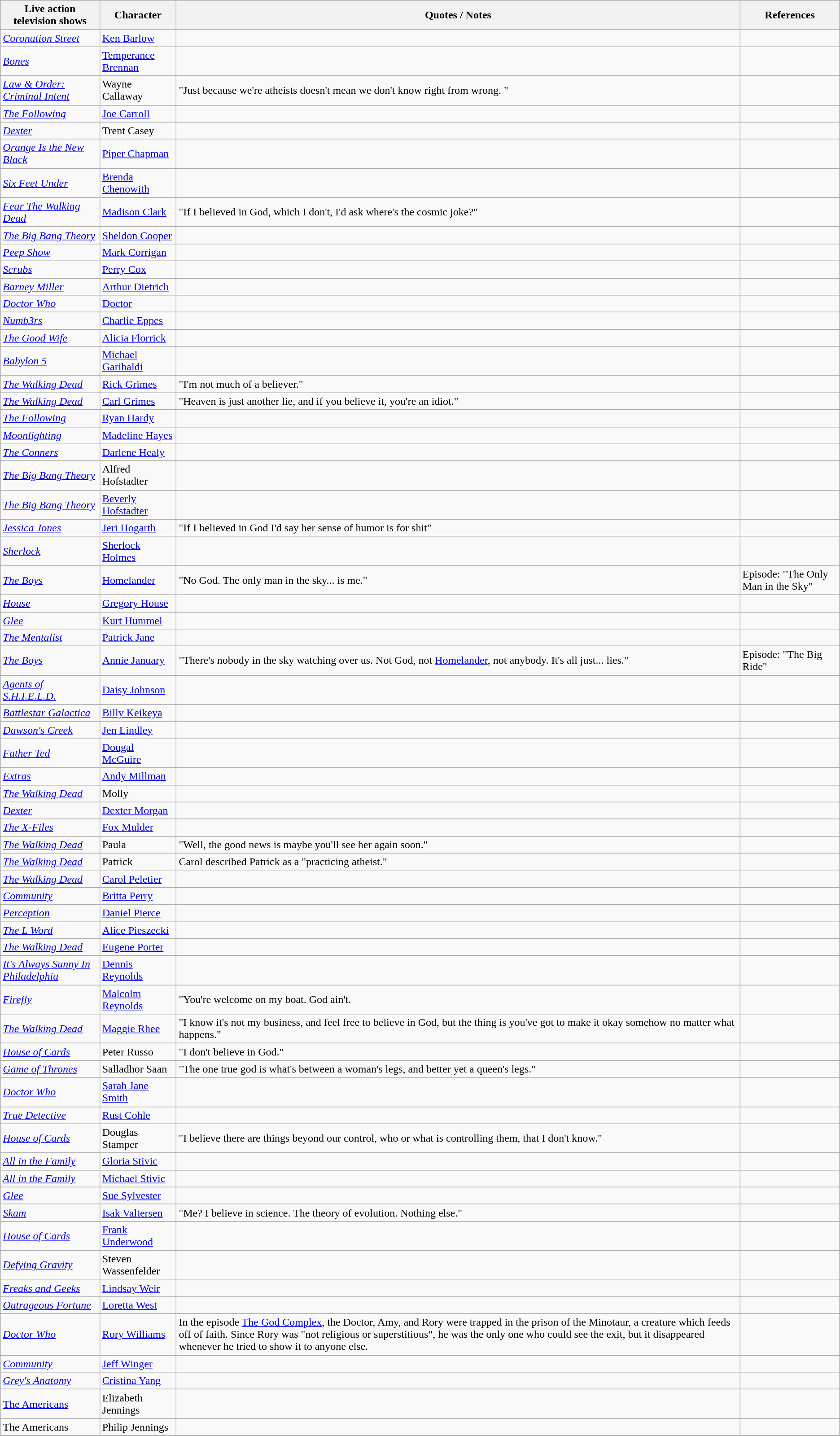<table class="wikitable sortable">
<tr>
<th>Live action television shows</th>
<th>Character</th>
<th>Quotes / Notes</th>
<th>References</th>
</tr>
<tr>
<td><em><a href='#'>Coronation Street</a></em></td>
<td><a href='#'>Ken Barlow</a></td>
<td></td>
<td></td>
</tr>
<tr>
<td><em><a href='#'>Bones</a></em></td>
<td><a href='#'>Temperance Brennan</a></td>
<td></td>
<td></td>
</tr>
<tr>
<td><em><a href='#'>Law & Order: Criminal Intent</a></em></td>
<td>Wayne Callaway</td>
<td>"Just because we're atheists doesn't mean we don't know right from wrong. "</td>
<td></td>
</tr>
<tr>
<td><em><a href='#'>The Following</a></em></td>
<td><a href='#'>Joe Carroll</a></td>
<td></td>
<td></td>
</tr>
<tr>
<td><em><a href='#'>Dexter</a></em></td>
<td>Trent Casey</td>
<td></td>
<td></td>
</tr>
<tr>
<td><em><a href='#'>Orange Is the New Black</a></em></td>
<td><a href='#'>Piper Chapman</a></td>
<td></td>
<td></td>
</tr>
<tr>
<td><em><a href='#'>Six Feet Under</a></em></td>
<td><a href='#'>Brenda Chenowith</a></td>
<td></td>
<td></td>
</tr>
<tr>
<td><em><a href='#'>Fear The Walking Dead</a></em></td>
<td><a href='#'>Madison Clark</a></td>
<td>"If I believed in God, which I don't, I'd ask where's the cosmic joke?"</td>
<td></td>
</tr>
<tr>
<td><em><a href='#'>The Big Bang Theory</a></em></td>
<td><a href='#'>Sheldon Cooper</a></td>
<td></td>
<td></td>
</tr>
<tr>
<td><em><a href='#'>Peep Show</a></em></td>
<td><a href='#'>Mark Corrigan</a></td>
<td></td>
<td></td>
</tr>
<tr>
<td><em><a href='#'>Scrubs</a></em></td>
<td><a href='#'>Perry Cox</a></td>
<td></td>
<td></td>
</tr>
<tr>
<td><em><a href='#'>Barney Miller</a></em></td>
<td><a href='#'>Arthur Dietrich</a></td>
<td></td>
<td></td>
</tr>
<tr>
<td><em><a href='#'>Doctor Who</a></em></td>
<td><a href='#'>Doctor</a></td>
<td></td>
<td></td>
</tr>
<tr>
<td><em><a href='#'>Numb3rs</a></em></td>
<td><a href='#'>Charlie Eppes</a></td>
<td></td>
<td></td>
</tr>
<tr>
<td><em><a href='#'>The Good Wife</a></em></td>
<td><a href='#'>Alicia Florrick</a></td>
<td></td>
<td></td>
</tr>
<tr>
<td><em><a href='#'>Babylon 5</a></em></td>
<td><a href='#'>Michael Garibaldi</a></td>
<td></td>
<td></td>
</tr>
<tr>
<td><em><a href='#'>The Walking Dead</a></em></td>
<td><a href='#'>Rick Grimes</a></td>
<td>"I'm not much of a believer."</td>
<td></td>
</tr>
<tr>
<td><em><a href='#'>The Walking Dead</a></em></td>
<td><a href='#'>Carl Grimes</a></td>
<td>"Heaven is just another lie, and if you believe it, you're an idiot."</td>
<td></td>
</tr>
<tr>
<td><em><a href='#'>The Following</a></em></td>
<td><a href='#'>Ryan Hardy</a></td>
<td></td>
<td></td>
</tr>
<tr>
<td><em><a href='#'>Moonlighting</a></em></td>
<td><a href='#'>Madeline Hayes</a></td>
<td></td>
<td></td>
</tr>
<tr>
<td><em><a href='#'>The Conners</a></em></td>
<td><a href='#'>Darlene Healy</a></td>
<td></td>
<td></td>
</tr>
<tr>
<td><em><a href='#'>The Big Bang Theory</a></em></td>
<td>Alfred Hofstadter</td>
<td></td>
<td></td>
</tr>
<tr>
<td><em><a href='#'>The Big Bang Theory</a></em></td>
<td><a href='#'>Beverly Hofstadter</a></td>
<td></td>
<td></td>
</tr>
<tr>
<td><em><a href='#'>Jessica Jones</a></em></td>
<td><a href='#'>Jeri Hogarth</a></td>
<td>"If I believed in God I'd say her sense of humor is for shit"</td>
<td></td>
</tr>
<tr>
<td><em><a href='#'>Sherlock</a></em></td>
<td><a href='#'>Sherlock Holmes</a></td>
<td></td>
<td></td>
</tr>
<tr>
<td><em><a href='#'>The Boys</a></em></td>
<td><a href='#'>Homelander</a></td>
<td>"No God. The only man in the sky... is me."</td>
<td>Episode: "The Only Man in the Sky"</td>
</tr>
<tr>
<td><em><a href='#'>House</a></em></td>
<td><a href='#'>Gregory House</a></td>
<td></td>
<td></td>
</tr>
<tr>
<td><em><a href='#'>Glee</a></em></td>
<td><a href='#'>Kurt Hummel</a></td>
<td></td>
<td></td>
</tr>
<tr>
<td><em><a href='#'>The Mentalist</a></em></td>
<td><a href='#'>Patrick Jane</a></td>
<td></td>
<td></td>
</tr>
<tr>
<td><em><a href='#'>The Boys</a></em></td>
<td><a href='#'>Annie January</a></td>
<td>"There's nobody in the sky watching over us. Not God, not <a href='#'>Homelander</a>, not anybody. It's all just... lies."</td>
<td>Episode: "The Big Ride"</td>
</tr>
<tr>
<td><em><a href='#'>Agents of S.H.I.E.L.D.</a></em></td>
<td><a href='#'>Daisy Johnson</a></td>
<td></td>
<td></td>
</tr>
<tr>
<td><em><a href='#'>Battlestar Galactica</a></em></td>
<td><a href='#'>Billy Keikeya</a></td>
<td></td>
<td></td>
</tr>
<tr>
<td><em><a href='#'>Dawson's Creek</a></em></td>
<td><a href='#'>Jen Lindley</a></td>
<td></td>
<td></td>
</tr>
<tr>
<td><em><a href='#'>Father Ted</a></em></td>
<td><a href='#'>Dougal McGuire</a></td>
<td></td>
<td></td>
</tr>
<tr>
<td><em><a href='#'>Extras</a></em></td>
<td><a href='#'>Andy Millman</a></td>
<td></td>
<td></td>
</tr>
<tr>
<td><em><a href='#'>The Walking Dead</a></em></td>
<td>Molly</td>
<td></td>
<td></td>
</tr>
<tr>
<td><em><a href='#'>Dexter</a></em></td>
<td><a href='#'>Dexter Morgan</a></td>
<td></td>
<td></td>
</tr>
<tr>
<td><em><a href='#'>The X-Files</a></em></td>
<td><a href='#'>Fox Mulder</a></td>
<td></td>
<td></td>
</tr>
<tr>
<td><em><a href='#'>The Walking Dead</a></em></td>
<td>Paula</td>
<td>"Well, the good news is maybe you'll see her again soon."</td>
<td></td>
</tr>
<tr>
<td><em><a href='#'>The Walking Dead</a></em></td>
<td>Patrick</td>
<td>Carol described Patrick as a "practicing atheist."</td>
<td></td>
</tr>
<tr>
<td><em><a href='#'>The Walking Dead</a></em></td>
<td><a href='#'>Carol Peletier</a></td>
<td></td>
<td></td>
</tr>
<tr>
<td><em><a href='#'>Community</a></em></td>
<td><a href='#'>Britta Perry</a></td>
<td></td>
<td></td>
</tr>
<tr>
<td><em><a href='#'>Perception</a></em></td>
<td><a href='#'>Daniel Pierce</a></td>
<td></td>
<td></td>
</tr>
<tr>
<td><em><a href='#'>The L Word</a></em></td>
<td><a href='#'>Alice Pieszecki</a></td>
<td></td>
<td></td>
</tr>
<tr>
<td><em><a href='#'>The Walking Dead</a></em></td>
<td><a href='#'>Eugene Porter</a></td>
<td></td>
<td></td>
</tr>
<tr>
<td><em><a href='#'>It's Always Sunny In Philadelphia</a></em></td>
<td><a href='#'>Dennis Reynolds</a></td>
<td></td>
<td></td>
</tr>
<tr>
<td><em><a href='#'>Firefly</a></em></td>
<td><a href='#'>Malcolm Reynolds</a></td>
<td>"You're welcome on my boat. God ain't.</td>
<td></td>
</tr>
<tr>
<td><em><a href='#'>The Walking Dead</a></em></td>
<td><a href='#'>Maggie Rhee</a></td>
<td>"I know it's not my business, and feel free to believe in God, but the thing is you've got to make it okay somehow no matter what happens."</td>
<td></td>
</tr>
<tr>
<td><em><a href='#'>House of Cards</a></em></td>
<td>Peter Russo</td>
<td>"I don't believe in God."</td>
<td></td>
</tr>
<tr>
<td><em><a href='#'>Game of Thrones</a></em></td>
<td>Salladhor Saan</td>
<td>"The one true god is what's between a woman's legs, and better yet a queen's legs."</td>
<td></td>
</tr>
<tr>
<td><em><a href='#'>Doctor Who</a></em></td>
<td><a href='#'>Sarah Jane Smith</a></td>
<td></td>
<td></td>
</tr>
<tr>
<td><em><a href='#'>True Detective</a></em></td>
<td><a href='#'>Rust Cohle</a></td>
<td></td>
<td></td>
</tr>
<tr>
<td><em><a href='#'>House of Cards</a></em></td>
<td>Douglas Stamper</td>
<td>"I believe there are things beyond our control, who or what is controlling them, that I don't know."</td>
<td></td>
</tr>
<tr>
<td><em><a href='#'>All in the Family</a></em></td>
<td><a href='#'>Gloria Stivic</a></td>
<td></td>
<td></td>
</tr>
<tr>
<td><em><a href='#'>All in the Family</a></em></td>
<td><a href='#'>Michael Stivic</a></td>
<td></td>
<td></td>
</tr>
<tr>
<td><em><a href='#'>Glee</a></em></td>
<td><a href='#'>Sue Sylvester</a></td>
<td></td>
<td></td>
</tr>
<tr>
<td><em><a href='#'>Skam</a></em></td>
<td><a href='#'>Isak Valtersen</a></td>
<td>"Me? I believe in science. The theory of evolution. Nothing else."</td>
<td></td>
</tr>
<tr>
<td><em><a href='#'>House of Cards</a></em></td>
<td><a href='#'>Frank Underwood</a></td>
<td></td>
<td></td>
</tr>
<tr>
<td><em><a href='#'>Defying Gravity</a></em></td>
<td>Steven Wassenfelder</td>
<td></td>
<td></td>
</tr>
<tr>
<td><em><a href='#'>Freaks and Geeks</a></em></td>
<td><a href='#'>Lindsay Weir</a></td>
<td></td>
<td></td>
</tr>
<tr>
<td><em><a href='#'>Outrageous Fortune</a></em></td>
<td><a href='#'>Loretta West</a></td>
<td></td>
<td></td>
</tr>
<tr>
<td><em><a href='#'>Doctor Who</a></em></td>
<td><a href='#'>Rory Williams</a></td>
<td>In the episode <a href='#'>The God Complex</a>, the Doctor, Amy, and Rory were trapped in the prison of the Minotaur, a creature which feeds off of faith. Since Rory was "not religious or superstitious", he was the only one who could see the exit, but it disappeared whenever he tried to show it to anyone else.</td>
<td></td>
</tr>
<tr>
<td><em><a href='#'>Community</a></em></td>
<td><a href='#'>Jeff Winger</a></td>
<td></td>
<td></td>
</tr>
<tr>
<td><em><a href='#'>Grey's Anatomy</a></em></td>
<td><a href='#'>Cristina Yang</a></td>
<td></td>
<td></td>
</tr>
<tr>
<td><a href='#'>The Americans</a></td>
<td>Elizabeth Jennings</td>
<td></td>
<td></td>
</tr>
<tr>
<td>The Americans</td>
<td>Philip Jennings</td>
<td></td>
<td></td>
</tr>
<tr>
</tr>
</table>
